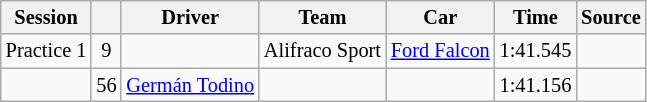<table class="wikitable" style="font-size: 85%">
<tr>
<th>Session</th>
<th></th>
<th>Driver</th>
<th>Team</th>
<th>Car</th>
<th>Time</th>
<th>Source</th>
</tr>
<tr>
<td>Practice 1</td>
<td align="center">9</td>
<td></td>
<td>Alifraco Sport</td>
<td><a href='#'>Ford Falcon</a></td>
<td>1:41.545</td>
<td align=center></td>
</tr>
<tr>
<td></td>
<td align="center">56</td>
<td> <a href='#'>Germán Todino</a></td>
<td></td>
<td></td>
<td>1:41.156</td>
<td align=center></td>
</tr>
</table>
